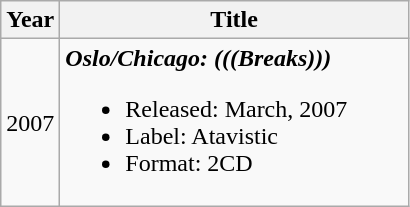<table class="wikitable">
<tr>
<th>Year</th>
<th style="width:225px;">Title</th>
</tr>
<tr>
<td>2007</td>
<td><strong><em>Oslo/Chicago: (((Breaks)))</em></strong><br><ul><li>Released: March, 2007</li><li>Label: Atavistic </li><li>Format: 2CD</li></ul></td>
</tr>
</table>
